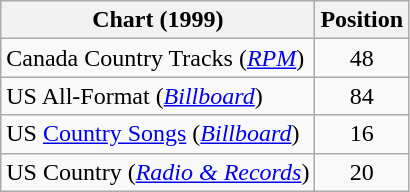<table class="wikitable sortable">
<tr>
<th scope="col">Chart (1999)</th>
<th scope="col">Position</th>
</tr>
<tr>
<td>Canada Country Tracks (<em><a href='#'>RPM</a></em>)</td>
<td align="center">48</td>
</tr>
<tr>
<td>US All-Format (<em><a href='#'>Billboard</a></em>)</td>
<td align="center">84</td>
</tr>
<tr>
<td>US <a href='#'>Country Songs</a> (<em><a href='#'>Billboard</a></em>)</td>
<td align="center">16</td>
</tr>
<tr>
<td>US Country (<em><a href='#'>Radio & Records</a></em>)</td>
<td align="center">20</td>
</tr>
</table>
